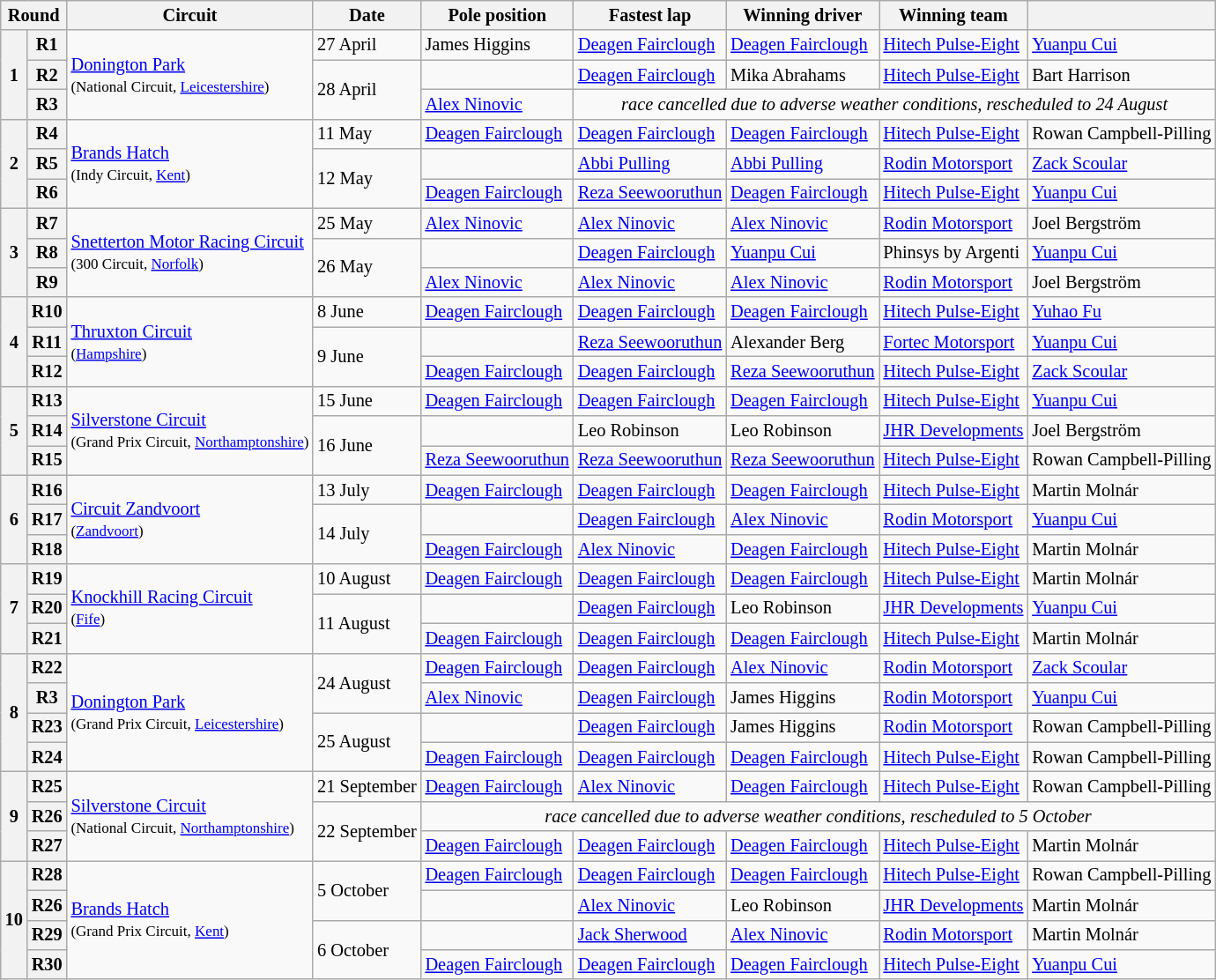<table class="wikitable" style="font-size: 85%">
<tr>
<th colspan=2>Round</th>
<th>Circuit</th>
<th>Date</th>
<th>Pole position</th>
<th>Fastest lap</th>
<th>Winning driver</th>
<th>Winning team</th>
<th></th>
</tr>
<tr>
<th rowspan=3>1</th>
<th>R1</th>
<td rowspan=3> <a href='#'>Donington Park</a><br><small>(National Circuit, <a href='#'>Leicestershire</a>)</small></td>
<td>27 April</td>
<td> James Higgins</td>
<td> <a href='#'>Deagen Fairclough</a></td>
<td> <a href='#'>Deagen Fairclough</a></td>
<td> <a href='#'>Hitech Pulse-Eight</a></td>
<td> <a href='#'>Yuanpu Cui</a></td>
</tr>
<tr>
<th>R2</th>
<td rowspan=2>28 April</td>
<td></td>
<td> <a href='#'>Deagen Fairclough</a></td>
<td> Mika Abrahams</td>
<td> <a href='#'>Hitech Pulse-Eight</a></td>
<td> Bart Harrison</td>
</tr>
<tr>
<th>R3</th>
<td> <a href='#'>Alex Ninovic</a></td>
<td colspan=4 style="text-align:center"><em>race cancelled due to adverse weather conditions, rescheduled to 24 August</em></td>
</tr>
<tr>
<th rowspan=3>2</th>
<th>R4</th>
<td rowspan=3> <a href='#'>Brands Hatch</a><br><small>(Indy Circuit, <a href='#'>Kent</a>)</small></td>
<td>11 May</td>
<td> <a href='#'>Deagen Fairclough</a></td>
<td> <a href='#'>Deagen Fairclough</a></td>
<td> <a href='#'>Deagen Fairclough</a></td>
<td> <a href='#'>Hitech Pulse-Eight</a></td>
<td nowrap> Rowan Campbell-Pilling</td>
</tr>
<tr>
<th>R5</th>
<td rowspan=2>12 May</td>
<td></td>
<td> <a href='#'>Abbi Pulling</a></td>
<td> <a href='#'>Abbi Pulling</a></td>
<td> <a href='#'>Rodin Motorsport</a></td>
<td> <a href='#'>Zack Scoular</a></td>
</tr>
<tr>
<th>R6</th>
<td nowrap> <a href='#'>Deagen Fairclough</a></td>
<td nowrap> <a href='#'>Reza Seewooruthun</a></td>
<td nowrap> <a href='#'>Deagen Fairclough</a></td>
<td nowrap> <a href='#'>Hitech Pulse-Eight</a></td>
<td> <a href='#'>Yuanpu Cui</a></td>
</tr>
<tr>
<th rowspan=3>3</th>
<th>R7</th>
<td rowspan=3 nowrap> <a href='#'>Snetterton Motor Racing Circuit</a><br><small>(300 Circuit, <a href='#'>Norfolk</a>)</small></td>
<td>25 May</td>
<td> <a href='#'>Alex Ninovic</a></td>
<td> <a href='#'>Alex Ninovic</a></td>
<td> <a href='#'>Alex Ninovic</a></td>
<td> <a href='#'>Rodin Motorsport</a></td>
<td> Joel Bergström</td>
</tr>
<tr>
<th>R8</th>
<td rowspan=2>26 May</td>
<td></td>
<td> <a href='#'>Deagen Fairclough</a></td>
<td> <a href='#'>Yuanpu Cui</a></td>
<td> Phinsys by Argenti</td>
<td> <a href='#'>Yuanpu Cui</a></td>
</tr>
<tr>
<th>R9</th>
<td> <a href='#'>Alex Ninovic</a></td>
<td> <a href='#'>Alex Ninovic</a></td>
<td> <a href='#'>Alex Ninovic</a></td>
<td> <a href='#'>Rodin Motorsport</a></td>
<td> Joel Bergström</td>
</tr>
<tr>
<th rowspan=3>4</th>
<th>R10</th>
<td rowspan=3> <a href='#'>Thruxton Circuit</a><br><small>(<a href='#'>Hampshire</a>)</small></td>
<td>8 June</td>
<td> <a href='#'>Deagen Fairclough</a></td>
<td> <a href='#'>Deagen Fairclough</a></td>
<td> <a href='#'>Deagen Fairclough</a></td>
<td> <a href='#'>Hitech Pulse-Eight</a></td>
<td> <a href='#'>Yuhao Fu</a></td>
</tr>
<tr>
<th>R11</th>
<td rowspan=2>9 June</td>
<td></td>
<td> <a href='#'>Reza Seewooruthun</a></td>
<td> Alexander Berg</td>
<td> <a href='#'>Fortec Motorsport</a></td>
<td> <a href='#'>Yuanpu Cui</a></td>
</tr>
<tr>
<th>R12</th>
<td> <a href='#'>Deagen Fairclough</a></td>
<td> <a href='#'>Deagen Fairclough</a></td>
<td> <a href='#'>Reza Seewooruthun</a></td>
<td> <a href='#'>Hitech Pulse-Eight</a></td>
<td> <a href='#'>Zack Scoular</a></td>
</tr>
<tr>
<th rowspan=3>5</th>
<th>R13</th>
<td rowspan=3> <a href='#'>Silverstone Circuit</a><br><small>(Grand Prix Circuit, <a href='#'>Northamptonshire</a>)</small></td>
<td>15 June</td>
<td> <a href='#'>Deagen Fairclough</a></td>
<td> <a href='#'>Deagen Fairclough</a></td>
<td> <a href='#'>Deagen Fairclough</a></td>
<td> <a href='#'>Hitech Pulse-Eight</a></td>
<td> <a href='#'>Yuanpu Cui</a></td>
</tr>
<tr>
<th>R14</th>
<td rowspan=2>16 June</td>
<td></td>
<td> Leo Robinson</td>
<td> Leo Robinson</td>
<td nowrap> <a href='#'>JHR Developments</a></td>
<td> Joel Bergström</td>
</tr>
<tr>
<th>R15</th>
<td nowrap> <a href='#'>Reza Seewooruthun</a></td>
<td nowrap> <a href='#'>Reza Seewooruthun</a></td>
<td nowrap> <a href='#'>Reza Seewooruthun</a></td>
<td> <a href='#'>Hitech Pulse-Eight</a></td>
<td nowrap> Rowan Campbell-Pilling</td>
</tr>
<tr>
<th rowspan=3>6</th>
<th>R16</th>
<td rowspan=3> <a href='#'>Circuit Zandvoort</a><br><small>(<a href='#'>Zandvoort</a>)</small></td>
<td>13 July</td>
<td> <a href='#'>Deagen Fairclough</a></td>
<td> <a href='#'>Deagen Fairclough</a></td>
<td> <a href='#'>Deagen Fairclough</a></td>
<td> <a href='#'>Hitech Pulse-Eight</a></td>
<td> Martin Molnár</td>
</tr>
<tr>
<th>R17</th>
<td rowspan=2>14 July</td>
<td></td>
<td> <a href='#'>Deagen Fairclough</a></td>
<td> <a href='#'>Alex Ninovic</a></td>
<td> <a href='#'>Rodin Motorsport</a></td>
<td> <a href='#'>Yuanpu Cui</a></td>
</tr>
<tr>
<th>R18</th>
<td> <a href='#'>Deagen Fairclough</a></td>
<td> <a href='#'>Alex Ninovic</a></td>
<td> <a href='#'>Deagen Fairclough</a></td>
<td> <a href='#'>Hitech Pulse-Eight</a></td>
<td> Martin Molnár</td>
</tr>
<tr>
<th rowspan=3>7</th>
<th>R19</th>
<td rowspan=3> <a href='#'>Knockhill Racing Circuit</a><br><small>(<a href='#'>Fife</a>)</small></td>
<td>10 August</td>
<td> <a href='#'>Deagen Fairclough</a></td>
<td> <a href='#'>Deagen Fairclough</a></td>
<td> <a href='#'>Deagen Fairclough</a></td>
<td> <a href='#'>Hitech Pulse-Eight</a></td>
<td> Martin Molnár</td>
</tr>
<tr>
<th>R20</th>
<td rowspan=2>11 August</td>
<td></td>
<td> <a href='#'>Deagen Fairclough</a></td>
<td> Leo Robinson</td>
<td> <a href='#'>JHR Developments</a></td>
<td> <a href='#'>Yuanpu Cui</a></td>
</tr>
<tr>
<th>R21</th>
<td> <a href='#'>Deagen Fairclough</a></td>
<td> <a href='#'>Deagen Fairclough</a></td>
<td> <a href='#'>Deagen Fairclough</a></td>
<td> <a href='#'>Hitech Pulse-Eight</a></td>
<td> Martin Molnár</td>
</tr>
<tr>
<th rowspan=4>8</th>
<th>R22</th>
<td rowspan=4> <a href='#'>Donington Park</a><br><small>(Grand Prix Circuit, <a href='#'>Leicestershire</a>)</small></td>
<td rowspan=2>24 August</td>
<td> <a href='#'>Deagen Fairclough</a></td>
<td> <a href='#'>Deagen Fairclough</a></td>
<td> <a href='#'>Alex Ninovic</a></td>
<td> <a href='#'>Rodin Motorsport</a></td>
<td> <a href='#'>Zack Scoular</a></td>
</tr>
<tr>
<th>R3</th>
<td> <a href='#'>Alex Ninovic</a></td>
<td> <a href='#'>Deagen Fairclough</a></td>
<td> James Higgins</td>
<td> <a href='#'>Rodin Motorsport</a></td>
<td> <a href='#'>Yuanpu Cui</a></td>
</tr>
<tr>
<th>R23</th>
<td rowspan=2>25 August</td>
<td></td>
<td> <a href='#'>Deagen Fairclough</a></td>
<td> James Higgins</td>
<td> <a href='#'>Rodin Motorsport</a></td>
<td> Rowan Campbell-Pilling</td>
</tr>
<tr>
<th>R24</th>
<td> <a href='#'>Deagen Fairclough</a></td>
<td> <a href='#'>Deagen Fairclough</a></td>
<td> <a href='#'>Deagen Fairclough</a></td>
<td> <a href='#'>Hitech Pulse-Eight</a></td>
<td> Rowan Campbell-Pilling</td>
</tr>
<tr>
<th rowspan=3>9</th>
<th>R25</th>
<td rowspan=3> <a href='#'>Silverstone Circuit</a><br><small>(National Circuit, <a href='#'>Northamptonshire</a>)</small></td>
<td nowrap>21 September</td>
<td> <a href='#'>Deagen Fairclough</a></td>
<td> <a href='#'>Alex Ninovic</a></td>
<td> <a href='#'>Deagen Fairclough</a></td>
<td> <a href='#'>Hitech Pulse-Eight</a></td>
<td> Rowan Campbell-Pilling</td>
</tr>
<tr>
<th>R26</th>
<td rowspan=2>22 September</td>
<td colspan=5 style="text-align:center"><em>race cancelled due to adverse weather conditions, rescheduled to 5 October</em></td>
</tr>
<tr>
<th>R27</th>
<td> <a href='#'>Deagen Fairclough</a></td>
<td> <a href='#'>Deagen Fairclough</a></td>
<td> <a href='#'>Deagen Fairclough</a></td>
<td> <a href='#'>Hitech Pulse-Eight</a></td>
<td> Martin Molnár</td>
</tr>
<tr>
<th rowspan=4>10</th>
<th>R28</th>
<td rowspan=4> <a href='#'>Brands Hatch</a><br><small>(Grand Prix Circuit, <a href='#'>Kent</a>)</small></td>
<td rowspan=2>5 October</td>
<td> <a href='#'>Deagen Fairclough</a></td>
<td> <a href='#'>Deagen Fairclough</a></td>
<td> <a href='#'>Deagen Fairclough</a></td>
<td> <a href='#'>Hitech Pulse-Eight</a></td>
<td> Rowan Campbell-Pilling</td>
</tr>
<tr>
<th>R26</th>
<td></td>
<td> <a href='#'>Alex Ninovic</a></td>
<td> Leo Robinson</td>
<td> <a href='#'>JHR Developments</a></td>
<td> Martin Molnár</td>
</tr>
<tr>
<th>R29</th>
<td rowspan=2>6 October</td>
<td></td>
<td> <a href='#'>Jack Sherwood</a></td>
<td> <a href='#'>Alex Ninovic</a></td>
<td> <a href='#'>Rodin Motorsport</a></td>
<td> Martin Molnár</td>
</tr>
<tr>
<th>R30</th>
<td> <a href='#'>Deagen Fairclough</a></td>
<td> <a href='#'>Deagen Fairclough</a></td>
<td> <a href='#'>Deagen Fairclough</a></td>
<td> <a href='#'>Hitech Pulse-Eight</a></td>
<td> <a href='#'>Yuanpu Cui</a></td>
</tr>
</table>
